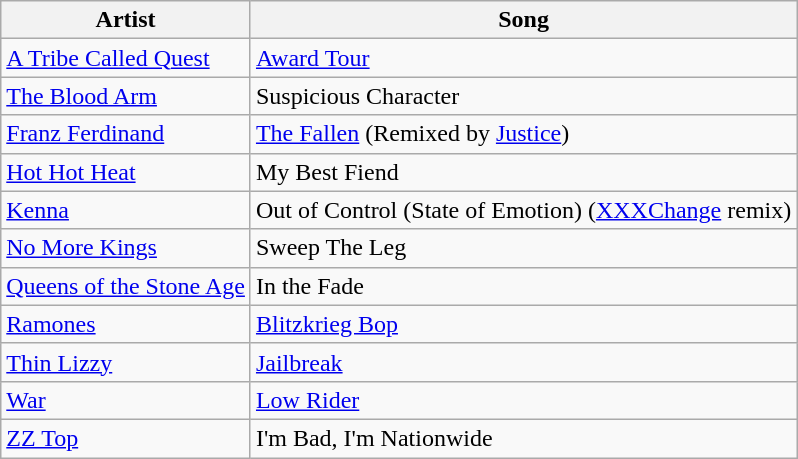<table class="wikitable">
<tr>
<th>Artist</th>
<th>Song</th>
</tr>
<tr>
<td><a href='#'>A Tribe Called Quest</a></td>
<td><a href='#'>Award Tour</a></td>
</tr>
<tr>
<td><a href='#'>The Blood Arm</a></td>
<td>Suspicious Character</td>
</tr>
<tr>
<td><a href='#'>Franz Ferdinand</a></td>
<td><a href='#'>The Fallen</a> (Remixed by <a href='#'>Justice</a>)</td>
</tr>
<tr>
<td><a href='#'>Hot Hot Heat</a></td>
<td>My Best Fiend</td>
</tr>
<tr>
<td><a href='#'>Kenna</a></td>
<td>Out of Control (State of Emotion) (<a href='#'>XXXChange</a> remix)</td>
</tr>
<tr>
<td><a href='#'>No More Kings</a></td>
<td>Sweep The Leg</td>
</tr>
<tr>
<td><a href='#'>Queens of the Stone Age</a></td>
<td>In the Fade</td>
</tr>
<tr>
<td><a href='#'>Ramones</a></td>
<td><a href='#'>Blitzkrieg Bop</a></td>
</tr>
<tr>
<td><a href='#'>Thin Lizzy</a></td>
<td><a href='#'>Jailbreak</a></td>
</tr>
<tr>
<td><a href='#'>War</a></td>
<td><a href='#'>Low Rider</a></td>
</tr>
<tr>
<td><a href='#'>ZZ Top</a></td>
<td>I'm Bad, I'm Nationwide</td>
</tr>
</table>
